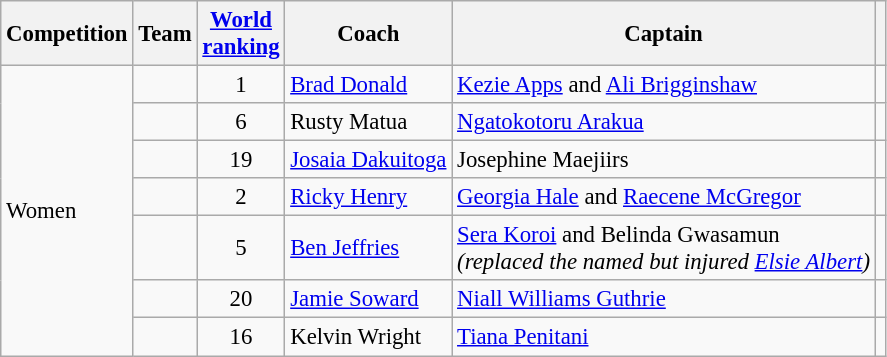<table class="wikitable sortable" style="font-size:95%;">
<tr>
<th>Competition</th>
<th>Team</th>
<th><a href='#'>World<br>ranking</a></th>
<th>Coach</th>
<th>Captain</th>
<th></th>
</tr>
<tr>
<td rowspan="7">Women</td>
<td></td>
<td align="center">1</td>
<td> <a href='#'>Brad Donald</a></td>
<td><a href='#'>Kezie Apps</a> and <a href='#'>Ali Brigginshaw</a></td>
<td align=center></td>
</tr>
<tr>
<td></td>
<td align="center">6</td>
<td> Rusty Matua</td>
<td><a href='#'>Ngatokotoru Arakua</a></td>
<td align=center></td>
</tr>
<tr>
<td></td>
<td align="center">19</td>
<td> <a href='#'>Josaia Dakuitoga</a></td>
<td>Josephine Maejiirs</td>
<td align="center"></td>
</tr>
<tr>
<td></td>
<td align="center">2</td>
<td> <a href='#'>Ricky Henry</a></td>
<td><a href='#'>Georgia Hale</a> and <a href='#'>Raecene McGregor</a></td>
<td align="center"></td>
</tr>
<tr>
<td></td>
<td align="center">5</td>
<td> <a href='#'>Ben Jeffries</a></td>
<td><a href='#'>Sera Koroi</a> and Belinda Gwasamun <br> <em>(replaced the named but injured <a href='#'>Elsie Albert</a>)</em></td>
<td align="center"></td>
</tr>
<tr>
<td></td>
<td align="center">20</td>
<td> <a href='#'>Jamie Soward</a></td>
<td><a href='#'>Niall Williams Guthrie</a></td>
<td align="center"></td>
</tr>
<tr>
<td></td>
<td align="center">16</td>
<td> Kelvin Wright</td>
<td><a href='#'>Tiana Penitani</a></td>
<td align="center"></td>
</tr>
</table>
